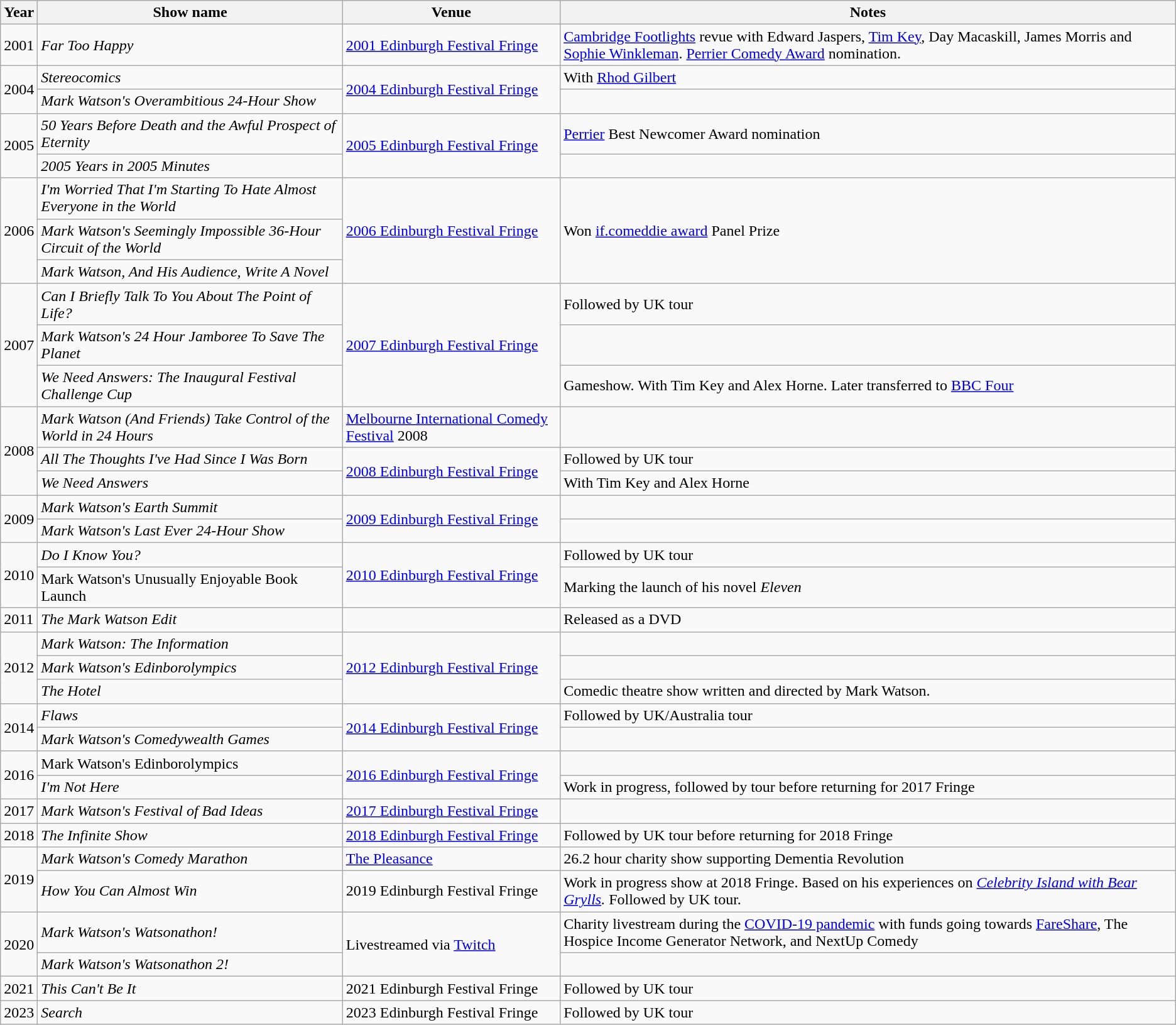<table class="wikitable">
<tr>
<th>Year</th>
<th>Show name</th>
<th>Venue</th>
<th>Notes</th>
</tr>
<tr>
<td>2001</td>
<td><em>Far Too Happy</em></td>
<td><a href='#'>2001 Edinburgh Festival Fringe</a></td>
<td><a href='#'>Cambridge Footlights</a> revue with Edward Jaspers, <a href='#'>Tim Key</a>, Day Macaskill, James Morris and <a href='#'>Sophie Winkleman</a>. <a href='#'>Perrier Comedy Award</a> nomination.</td>
</tr>
<tr>
<td rowspan="2">2004</td>
<td><em>Stereocomics</em></td>
<td rowspan="2"><a href='#'>2004 Edinburgh Festival Fringe</a></td>
<td>With <a href='#'>Rhod Gilbert</a></td>
</tr>
<tr>
<td><em>Mark Watson's Overambitious 24-Hour Show</em></td>
<td></td>
</tr>
<tr>
<td rowspan="2">2005</td>
<td><em>50 Years Before Death and the Awful Prospect of Eternity</em></td>
<td rowspan="2"><a href='#'>2005 Edinburgh Festival Fringe</a></td>
<td><a href='#'>Perrier</a> Best Newcomer Award nomination</td>
</tr>
<tr>
<td><em>2005 Years in 2005 Minutes</em></td>
<td></td>
</tr>
<tr>
<td rowspan="3">2006</td>
<td><em>I'm Worried That I'm Starting To Hate Almost Everyone in the World</em></td>
<td rowspan="3"><a href='#'>2006 Edinburgh Festival Fringe</a></td>
<td rowspan="3">Won <a href='#'>if.comeddie award</a> Panel Prize</td>
</tr>
<tr>
<td><em>Mark Watson's Seemingly Impossible 36-Hour Circuit of the World</em></td>
</tr>
<tr>
<td><em>Mark Watson, And His Audience, Write A Novel</em></td>
</tr>
<tr>
<td rowspan="3">2007</td>
<td><em>Can I Briefly Talk To You About The Point of Life?</em></td>
<td rowspan="3"><a href='#'>2007 Edinburgh Festival Fringe</a></td>
<td>Followed by UK tour</td>
</tr>
<tr>
<td><em>Mark Watson's 24 Hour Jamboree To Save The Planet</em></td>
<td></td>
</tr>
<tr>
<td><em>We Need Answers: The Inaugural Festival Challenge Cup</em></td>
<td>Gameshow. With Tim Key and Alex Horne. Later transferred to <a href='#'>BBC Four</a></td>
</tr>
<tr>
<td rowspan="3">2008</td>
<td><em>Mark Watson (And Friends) Take Control of the World in 24 Hours</em></td>
<td><a href='#'>Melbourne International Comedy Festival</a> 2008</td>
<td></td>
</tr>
<tr>
<td><em>All The Thoughts I've Had Since I Was Born</em></td>
<td rowspan="2"><a href='#'>2008 Edinburgh Festival Fringe</a></td>
<td>Followed by UK tour</td>
</tr>
<tr>
<td><em>We Need Answers</em></td>
<td>With Tim Key and Alex Horne</td>
</tr>
<tr>
<td rowspan="2">2009</td>
<td><em>Mark Watson's Earth Summit</em></td>
<td rowspan="2"><a href='#'>2009 Edinburgh Festival Fringe</a></td>
<td></td>
</tr>
<tr>
<td><em>Mark Watson's Last Ever 24-Hour Show</em></td>
<td></td>
</tr>
<tr>
<td rowspan="2">2010</td>
<td><em>Do I Know You?</em></td>
<td rowspan="2"><a href='#'>2010 Edinburgh Festival Fringe</a></td>
<td>Followed by UK tour</td>
</tr>
<tr>
<td>Mark Watson's Unusually Enjoyable Book Launch</td>
<td>Marking the launch of his novel <em>Eleven</em></td>
</tr>
<tr>
<td>2011</td>
<td><em>The Mark Watson Edit</em></td>
<td></td>
<td>Released as a DVD</td>
</tr>
<tr>
<td rowspan="3">2012</td>
<td><em>Mark Watson: The Information</em></td>
<td rowspan="3"><a href='#'>2012 Edinburgh Festival Fringe</a></td>
<td></td>
</tr>
<tr>
<td><em>Mark Watson's Edinborolympics</em></td>
<td></td>
</tr>
<tr>
<td><em>The Hotel</em></td>
<td>Comedic theatre show written and directed by Mark Watson.</td>
</tr>
<tr>
<td rowspan="2">2014</td>
<td><em>Flaws</em></td>
<td rowspan="2"><a href='#'>2014 Edinburgh Festival Fringe</a></td>
<td>Followed by UK/Australia tour</td>
</tr>
<tr>
<td><em>Mark Watson's Comedywealth Games</em></td>
<td></td>
</tr>
<tr>
<td rowspan="2">2016</td>
<td>Mark Watson's Edinborolympics</td>
<td rowspan="2"><a href='#'>2016 Edinburgh Festival Fringe</a></td>
<td></td>
</tr>
<tr>
<td><em>I'm Not Here</em></td>
<td>Work in progress, followed by tour before returning for 2017 Fringe</td>
</tr>
<tr>
<td>2017</td>
<td><em>Mark Watson's Festival of Bad Ideas</em></td>
<td><a href='#'>2017 Edinburgh Festival Fringe</a></td>
<td></td>
</tr>
<tr>
<td>2018</td>
<td><em>The Infinite Show</em></td>
<td><a href='#'>2018 Edinburgh Festival Fringe</a></td>
<td>Followed by UK tour before returning for 2018 Fringe</td>
</tr>
<tr>
<td rowspan="2">2019</td>
<td><em>Mark Watson's Comedy Marathon</em></td>
<td><a href='#'>The Pleasance</a></td>
<td>26.2 hour charity show supporting Dementia Revolution</td>
</tr>
<tr>
<td><em>How You Can Almost Win</em></td>
<td>2019 Edinburgh Festival Fringe</td>
<td>Work in progress show at 2018 Fringe. Based on his experiences on <em><a href='#'>Celebrity Island with Bear Grylls</a>.</em> Followed by UK tour.</td>
</tr>
<tr>
<td rowspan="2">2020</td>
<td><em>Mark Watson's Watsonathon!</em></td>
<td rowspan="2">Livestreamed via <a href='#'>Twitch</a></td>
<td>Charity livestream during the <a href='#'>COVID-19 pandemic</a> with funds going towards <a href='#'>FareShare</a>, The Hospice Income Generator Network, and NextUp Comedy</td>
</tr>
<tr>
<td><em>Mark Watson's Watsonathon 2!</em></td>
<td></td>
</tr>
<tr>
<td>2021</td>
<td><em>This Can't Be It</em></td>
<td>2021 Edinburgh Festival Fringe</td>
<td>Followed by UK tour</td>
</tr>
<tr>
<td>2023</td>
<td><em>Search</em></td>
<td>2023 Edinburgh Festival Fringe</td>
<td>Followed by UK tour</td>
</tr>
</table>
